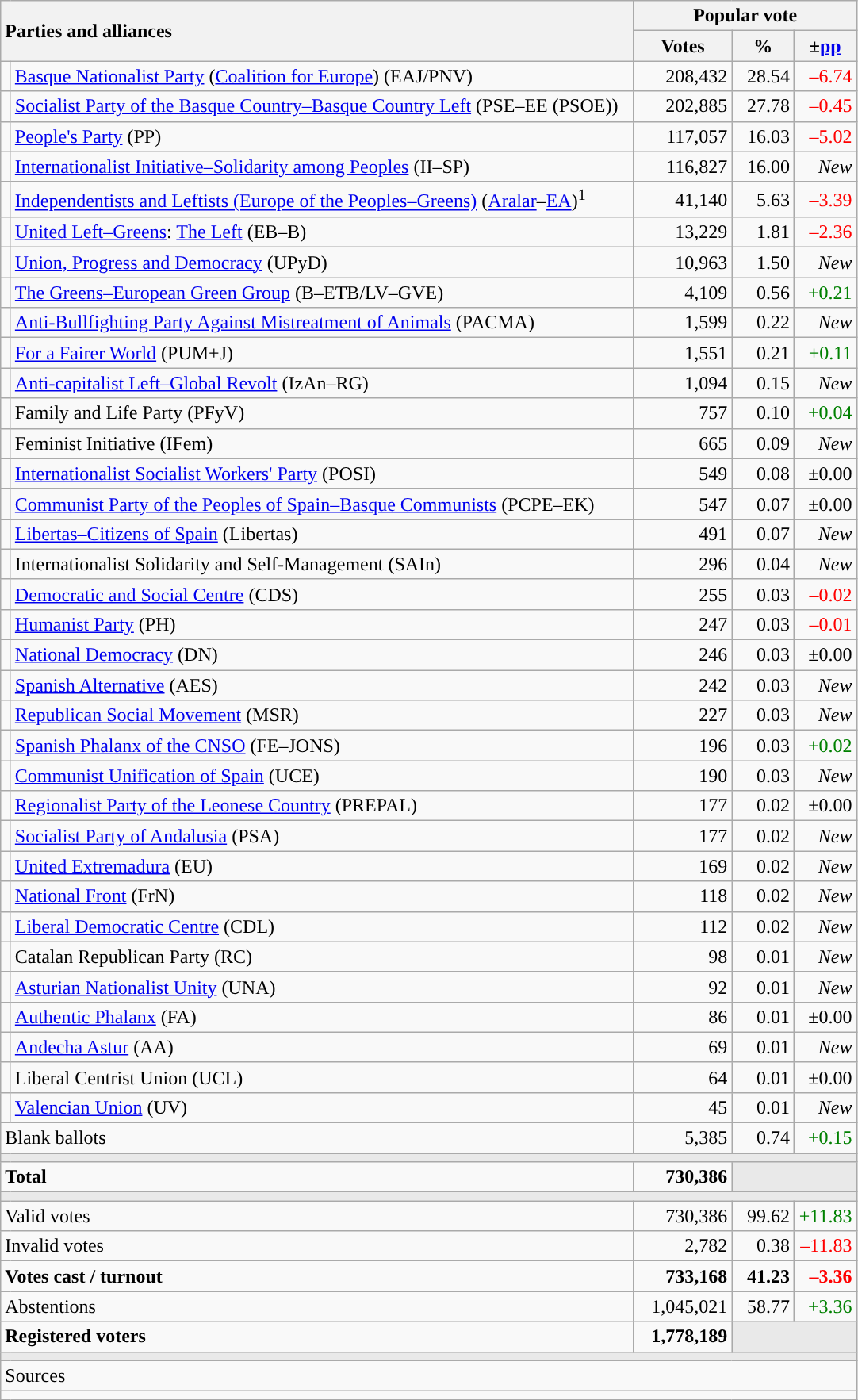<table class="wikitable" style="text-align:right">
<tr>
<th style="text-align:left;" rowspan="2" colspan="2" width="525">Parties and alliances</th>
<th colspan="3">Popular vote</th>
</tr>
<tr>
<th width="75">Votes</th>
<th width="45">%</th>
<th width="45">±<a href='#'>pp</a></th>
</tr>
<tr>
<td width="1" style="color:inherit;background:"></td>
<td align="left"><a href='#'>Basque Nationalist Party</a> (<a href='#'>Coalition for Europe</a>) (EAJ/PNV)</td>
<td>208,432</td>
<td>28.54</td>
<td style="color:red;">–6.74</td>
</tr>
<tr>
<td style="color:inherit;background:"></td>
<td align="left"><a href='#'>Socialist Party of the Basque Country–Basque Country Left</a> (PSE–EE (PSOE))</td>
<td>202,885</td>
<td>27.78</td>
<td style="color:red;">–0.45</td>
</tr>
<tr>
<td style="color:inherit;background:"></td>
<td align="left"><a href='#'>People's Party</a> (PP)</td>
<td>117,057</td>
<td>16.03</td>
<td style="color:red;">–5.02</td>
</tr>
<tr>
<td style="color:inherit;background:"></td>
<td align="left"><a href='#'>Internationalist Initiative–Solidarity among Peoples</a> (II–SP)</td>
<td>116,827</td>
<td>16.00</td>
<td><em>New</em></td>
</tr>
<tr>
<td style="color:inherit;background:"></td>
<td align="left"><a href='#'>Independentists and Leftists (Europe of the Peoples–Greens)</a> (<a href='#'>Aralar</a>–<a href='#'>EA</a>)<sup>1</sup></td>
<td>41,140</td>
<td>5.63</td>
<td style="color:red;">–3.39</td>
</tr>
<tr>
<td style="color:inherit;background:"></td>
<td align="left"><a href='#'>United Left–Greens</a>: <a href='#'>The Left</a> (EB–B)</td>
<td>13,229</td>
<td>1.81</td>
<td style="color:red;">–2.36</td>
</tr>
<tr>
<td style="color:inherit;background:"></td>
<td align="left"><a href='#'>Union, Progress and Democracy</a> (UPyD)</td>
<td>10,963</td>
<td>1.50</td>
<td><em>New</em></td>
</tr>
<tr>
<td style="color:inherit;background:"></td>
<td align="left"><a href='#'>The Greens–European Green Group</a> (B–ETB/LV–GVE)</td>
<td>4,109</td>
<td>0.56</td>
<td style="color:green;">+0.21</td>
</tr>
<tr>
<td style="color:inherit;background:"></td>
<td align="left"><a href='#'>Anti-Bullfighting Party Against Mistreatment of Animals</a> (PACMA)</td>
<td>1,599</td>
<td>0.22</td>
<td><em>New</em></td>
</tr>
<tr>
<td style="color:inherit;background:"></td>
<td align="left"><a href='#'>For a Fairer World</a> (PUM+J)</td>
<td>1,551</td>
<td>0.21</td>
<td style="color:green;">+0.11</td>
</tr>
<tr>
<td style="color:inherit;background:"></td>
<td align="left"><a href='#'>Anti-capitalist Left–Global Revolt</a> (IzAn–RG)</td>
<td>1,094</td>
<td>0.15</td>
<td><em>New</em></td>
</tr>
<tr>
<td style="color:inherit;background:"></td>
<td align="left">Family and Life Party (PFyV)</td>
<td>757</td>
<td>0.10</td>
<td style="color:green;">+0.04</td>
</tr>
<tr>
<td style="color:inherit;background:"></td>
<td align="left">Feminist Initiative (IFem)</td>
<td>665</td>
<td>0.09</td>
<td><em>New</em></td>
</tr>
<tr>
<td style="color:inherit;background:"></td>
<td align="left"><a href='#'>Internationalist Socialist Workers' Party</a> (POSI)</td>
<td>549</td>
<td>0.08</td>
<td>±0.00</td>
</tr>
<tr>
<td style="color:inherit;background:"></td>
<td align="left"><a href='#'>Communist Party of the Peoples of Spain–Basque Communists</a> (PCPE–EK)</td>
<td>547</td>
<td>0.07</td>
<td>±0.00</td>
</tr>
<tr>
<td style="color:inherit;background:"></td>
<td align="left"><a href='#'>Libertas–Citizens of Spain</a> (Libertas)</td>
<td>491</td>
<td>0.07</td>
<td><em>New</em></td>
</tr>
<tr>
<td style="color:inherit;background:"></td>
<td align="left">Internationalist Solidarity and Self-Management (SAIn)</td>
<td>296</td>
<td>0.04</td>
<td><em>New</em></td>
</tr>
<tr>
<td style="color:inherit;background:"></td>
<td align="left"><a href='#'>Democratic and Social Centre</a> (CDS)</td>
<td>255</td>
<td>0.03</td>
<td style="color:red;">–0.02</td>
</tr>
<tr>
<td style="color:inherit;background:"></td>
<td align="left"><a href='#'>Humanist Party</a> (PH)</td>
<td>247</td>
<td>0.03</td>
<td style="color:red;">–0.01</td>
</tr>
<tr>
<td style="color:inherit;background:"></td>
<td align="left"><a href='#'>National Democracy</a> (DN)</td>
<td>246</td>
<td>0.03</td>
<td>±0.00</td>
</tr>
<tr>
<td style="color:inherit;background:"></td>
<td align="left"><a href='#'>Spanish Alternative</a> (AES)</td>
<td>242</td>
<td>0.03</td>
<td><em>New</em></td>
</tr>
<tr>
<td style="color:inherit;background:"></td>
<td align="left"><a href='#'>Republican Social Movement</a> (MSR)</td>
<td>227</td>
<td>0.03</td>
<td><em>New</em></td>
</tr>
<tr>
<td style="color:inherit;background:"></td>
<td align="left"><a href='#'>Spanish Phalanx of the CNSO</a> (FE–JONS)</td>
<td>196</td>
<td>0.03</td>
<td style="color:green;">+0.02</td>
</tr>
<tr>
<td style="color:inherit;background:"></td>
<td align="left"><a href='#'>Communist Unification of Spain</a> (UCE)</td>
<td>190</td>
<td>0.03</td>
<td><em>New</em></td>
</tr>
<tr>
<td style="color:inherit;background:"></td>
<td align="left"><a href='#'>Regionalist Party of the Leonese Country</a> (PREPAL)</td>
<td>177</td>
<td>0.02</td>
<td>±0.00</td>
</tr>
<tr>
<td style="color:inherit;background:"></td>
<td align="left"><a href='#'>Socialist Party of Andalusia</a> (PSA)</td>
<td>177</td>
<td>0.02</td>
<td><em>New</em></td>
</tr>
<tr>
<td style="color:inherit;background:"></td>
<td align="left"><a href='#'>United Extremadura</a> (EU)</td>
<td>169</td>
<td>0.02</td>
<td><em>New</em></td>
</tr>
<tr>
<td style="color:inherit;background:"></td>
<td align="left"><a href='#'>National Front</a> (FrN)</td>
<td>118</td>
<td>0.02</td>
<td><em>New</em></td>
</tr>
<tr>
<td style="color:inherit;background:"></td>
<td align="left"><a href='#'>Liberal Democratic Centre</a> (CDL)</td>
<td>112</td>
<td>0.02</td>
<td><em>New</em></td>
</tr>
<tr>
<td style="color:inherit;background:"></td>
<td align="left">Catalan Republican Party (RC)</td>
<td>98</td>
<td>0.01</td>
<td><em>New</em></td>
</tr>
<tr>
<td style="color:inherit;background:"></td>
<td align="left"><a href='#'>Asturian Nationalist Unity</a> (UNA)</td>
<td>92</td>
<td>0.01</td>
<td><em>New</em></td>
</tr>
<tr>
<td style="color:inherit;background:"></td>
<td align="left"><a href='#'>Authentic Phalanx</a> (FA)</td>
<td>86</td>
<td>0.01</td>
<td>±0.00</td>
</tr>
<tr>
<td style="color:inherit;background:"></td>
<td align="left"><a href='#'>Andecha Astur</a> (AA)</td>
<td>69</td>
<td>0.01</td>
<td><em>New</em></td>
</tr>
<tr>
<td style="color:inherit;background:"></td>
<td align="left">Liberal Centrist Union (UCL)</td>
<td>64</td>
<td>0.01</td>
<td>±0.00</td>
</tr>
<tr>
<td style="color:inherit;background:"></td>
<td align="left"><a href='#'>Valencian Union</a> (UV)</td>
<td>45</td>
<td>0.01</td>
<td><em>New</em></td>
</tr>
<tr>
<td align="left" colspan="2">Blank ballots</td>
<td>5,385</td>
<td>0.74</td>
<td style="color:green;">+0.15</td>
</tr>
<tr>
<td colspan="5" bgcolor="#E9E9E9"></td>
</tr>
<tr style="font-weight:bold;">
<td align="left" colspan="2">Total</td>
<td>730,386</td>
<td bgcolor="#E9E9E9" colspan="2"></td>
</tr>
<tr>
<td colspan="5" bgcolor="#E9E9E9"></td>
</tr>
<tr>
<td align="left" colspan="2">Valid votes</td>
<td>730,386</td>
<td>99.62</td>
<td style="color:green;">+11.83</td>
</tr>
<tr>
<td align="left" colspan="2">Invalid votes</td>
<td>2,782</td>
<td>0.38</td>
<td style="color:red;">–11.83</td>
</tr>
<tr style="font-weight:bold;">
<td align="left" colspan="2">Votes cast / turnout</td>
<td>733,168</td>
<td>41.23</td>
<td style="color:red;">–3.36</td>
</tr>
<tr>
<td align="left" colspan="2">Abstentions</td>
<td>1,045,021</td>
<td>58.77</td>
<td style="color:green;">+3.36</td>
</tr>
<tr style="font-weight:bold;">
<td align="left" colspan="2">Registered voters</td>
<td>1,778,189</td>
<td bgcolor="#E9E9E9" colspan="2"></td>
</tr>
<tr>
<td colspan="5" bgcolor="#E9E9E9"></td>
</tr>
<tr>
<td align="left" colspan="5">Sources</td>
</tr>
<tr>
<td colspan="5" style="text-align:left; max-width:680px;"></td>
</tr>
</table>
